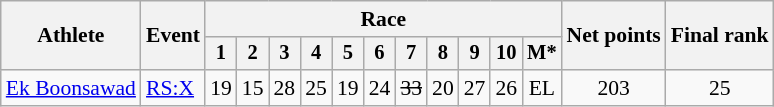<table class="wikitable" style="font-size:90%">
<tr>
<th rowspan=2>Athlete</th>
<th rowspan=2>Event</th>
<th colspan=11>Race</th>
<th rowspan=2>Net points</th>
<th rowspan=2>Final rank</th>
</tr>
<tr style="font-size:95%">
<th>1</th>
<th>2</th>
<th>3</th>
<th>4</th>
<th>5</th>
<th>6</th>
<th>7</th>
<th>8</th>
<th>9</th>
<th>10</th>
<th>M*</th>
</tr>
<tr align=center>
<td align=left><a href='#'>Ek Boonsawad</a></td>
<td align=left><a href='#'>RS:X</a></td>
<td>19</td>
<td>15</td>
<td>28</td>
<td>25</td>
<td>19</td>
<td>24</td>
<td><s>33</s></td>
<td>20</td>
<td>27</td>
<td>26</td>
<td>EL</td>
<td>203</td>
<td>25</td>
</tr>
</table>
